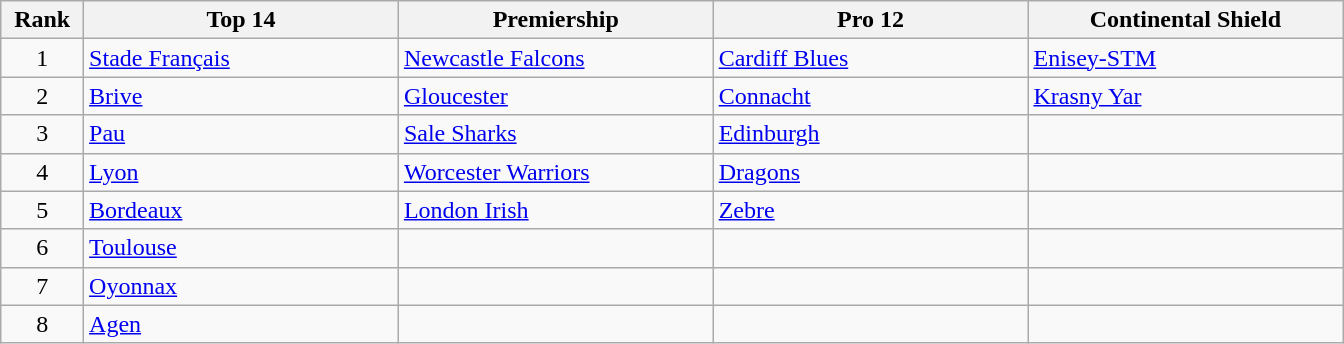<table class="wikitable">
<tr>
<th width=5%>Rank</th>
<th width=19%>Top 14</th>
<th width=19%>Premiership</th>
<th width=19%>Pro 12</th>
<th width=19%>Continental Shield</th>
</tr>
<tr>
<td align=center>1</td>
<td> <a href='#'>Stade Français</a></td>
<td> <a href='#'>Newcastle Falcons</a></td>
<td> <a href='#'>Cardiff Blues</a></td>
<td> <a href='#'>Enisey-STM</a></td>
</tr>
<tr>
<td align=center>2</td>
<td> <a href='#'>Brive</a></td>
<td> <a href='#'>Gloucester</a></td>
<td> <a href='#'>Connacht</a></td>
<td> <a href='#'>Krasny Yar</a></td>
</tr>
<tr>
<td align=center>3</td>
<td> <a href='#'>Pau</a></td>
<td> <a href='#'>Sale Sharks</a></td>
<td> <a href='#'>Edinburgh</a></td>
<td></td>
</tr>
<tr>
<td align=center>4</td>
<td> <a href='#'>Lyon</a></td>
<td> <a href='#'>Worcester Warriors</a></td>
<td> <a href='#'>Dragons</a></td>
<td></td>
</tr>
<tr>
<td align=center>5</td>
<td> <a href='#'>Bordeaux</a></td>
<td> <a href='#'>London Irish</a></td>
<td> <a href='#'>Zebre</a></td>
<td></td>
</tr>
<tr>
<td align=center>6</td>
<td> <a href='#'>Toulouse</a></td>
<td></td>
<td></td>
<td></td>
</tr>
<tr>
<td align=center>7</td>
<td> <a href='#'>Oyonnax</a></td>
<td></td>
<td></td>
<td></td>
</tr>
<tr>
<td align=center>8</td>
<td> <a href='#'>Agen</a></td>
<td></td>
<td></td>
<td></td>
</tr>
</table>
